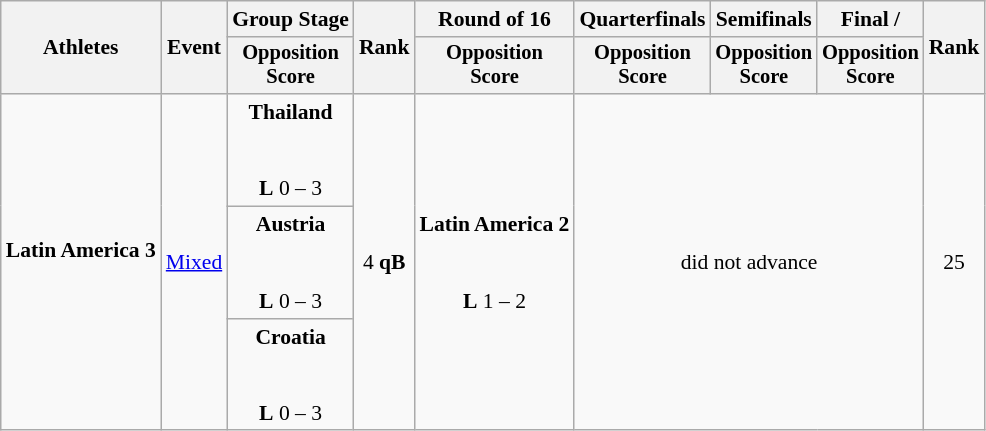<table class=wikitable style="font-size:90%">
<tr>
<th rowspan="2">Athletes</th>
<th rowspan="2">Event</th>
<th>Group Stage</th>
<th rowspan="2">Rank</th>
<th>Round of 16</th>
<th>Quarterfinals</th>
<th>Semifinals</th>
<th>Final / </th>
<th rowspan=2>Rank</th>
</tr>
<tr style="font-size:95%">
<th>Opposition<br>Score</th>
<th>Opposition<br>Score</th>
<th>Opposition<br>Score</th>
<th>Opposition<br>Score</th>
<th>Opposition<br>Score</th>
</tr>
<tr align=center>
<td align=left rowspan=3><strong>Latin America 3</strong><br><br></td>
<td align=left rowspan=3><a href='#'>Mixed</a></td>
<td><strong>Thailand</strong><br><br><br><strong>L</strong> 0 – 3</td>
<td rowspan=3>4 <strong>qB</strong></td>
<td rowspan=3><strong>Latin America 2</strong><br><br><br><strong>L</strong> 1 – 2</td>
<td rowspan=3 colspan=3>did not advance</td>
<td rowspan=3>25</td>
</tr>
<tr align=center>
<td><strong>Austria</strong><br><br><br><strong>L</strong> 0 – 3</td>
</tr>
<tr align=center>
<td><strong>Croatia</strong><br><br><br><strong>L</strong> 0 – 3</td>
</tr>
</table>
